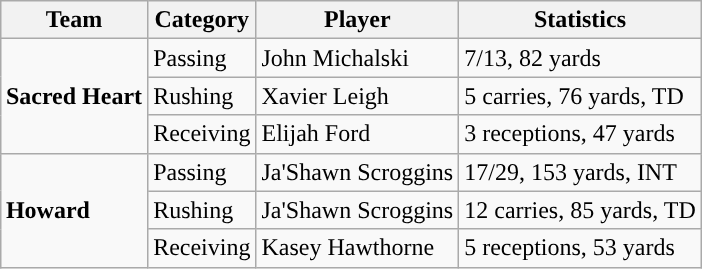<table class="wikitable" style="float: right;">
<tr>
<th>Team</th>
<th>Category</th>
<th>Player</th>
<th>Statistics</th>
</tr>
<tr>
<td rowspan=3><strong>Sacred Heart</strong></td>
<td>Passing</td>
<td>John Michalski</td>
<td>7/13, 82 yards</td>
</tr>
<tr>
<td>Rushing</td>
<td>Xavier Leigh</td>
<td>5 carries, 76 yards, TD</td>
</tr>
<tr>
<td>Receiving</td>
<td>Elijah Ford</td>
<td>3 receptions, 47 yards</td>
</tr>
<tr>
<td rowspan=3><strong>Howard</strong></td>
<td>Passing</td>
<td>Ja'Shawn Scroggins</td>
<td>17/29, 153 yards, INT</td>
</tr>
<tr>
<td>Rushing</td>
<td>Ja'Shawn Scroggins</td>
<td>12 carries, 85 yards, TD</td>
</tr>
<tr>
<td>Receiving</td>
<td>Kasey Hawthorne</td>
<td>5 receptions, 53 yards</td>
</tr>
</table>
